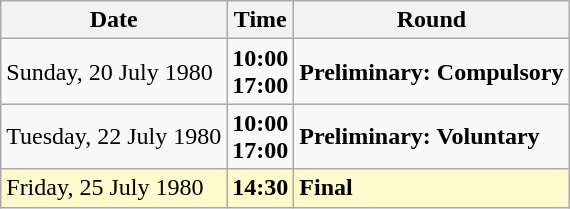<table class="wikitable">
<tr>
<th>Date</th>
<th>Time</th>
<th>Round</th>
</tr>
<tr>
<td>Sunday, 20 July 1980</td>
<td><strong>10:00</strong><br><strong>17:00</strong></td>
<td><strong>Preliminary: Compulsory</strong></td>
</tr>
<tr>
<td>Tuesday, 22 July 1980</td>
<td><strong>10:00</strong><br><strong>17:00</strong></td>
<td><strong>Preliminary: Voluntary</strong></td>
</tr>
<tr style=background:lemonchiffon>
<td>Friday, 25 July 1980</td>
<td><strong>14:30</strong></td>
<td><strong>Final</strong></td>
</tr>
</table>
